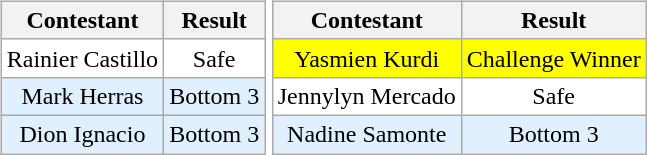<table>
<tr>
<td><br><table class="wikitable sortable nowrap" style="margin:auto; text-align:center">
<tr>
<th scope="col">Contestant</th>
<th scope="col">Result</th>
</tr>
<tr>
<td bgcolor=#FFFFFF>Rainier Castillo</td>
<td bgcolor=#FFFFFF>Safe</td>
</tr>
<tr>
<td bgcolor=#e0f0ff>Mark Herras</td>
<td bgcolor=#e0f0ff>Bottom 3</td>
</tr>
<tr>
<td bgcolor=#e0f0ff>Dion Ignacio</td>
<td bgcolor=#e0f0ff>Bottom 3</td>
</tr>
</table>
</td>
<td><br><table class="wikitable sortable nowrap" style="margin:auto; text-align:center">
<tr>
<th scope="col">Contestant</th>
<th scope="col">Result</th>
</tr>
<tr>
<td bgcolor=#FFFF00>Yasmien Kurdi</td>
<td bgcolor=#FFFF00>Challenge Winner</td>
</tr>
<tr>
<td bgcolor=#FFFFFF>Jennylyn Mercado</td>
<td bgcolor=#FFFFFF>Safe</td>
</tr>
<tr>
<td bgcolor=#e0f0ff>Nadine Samonte</td>
<td bgcolor=#e0f0ff>Bottom 3</td>
</tr>
</table>
</td>
</tr>
</table>
